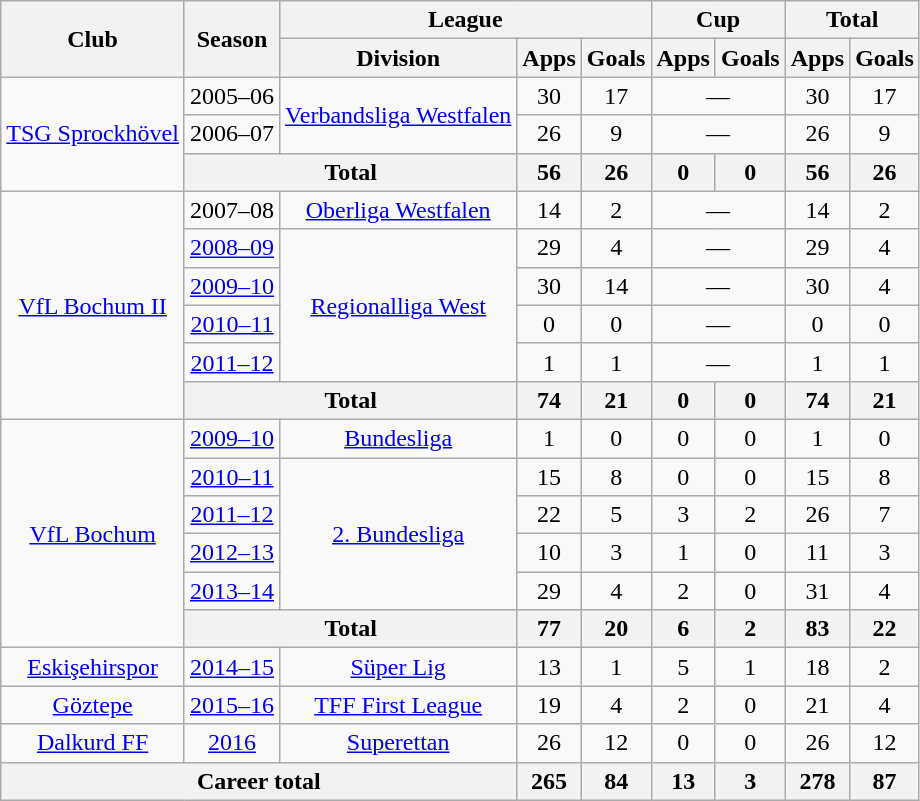<table class="wikitable" style="text-align:center">
<tr>
<th rowspan="2">Club</th>
<th rowspan="2">Season</th>
<th colspan="3">League</th>
<th colspan="2">Cup</th>
<th colspan="2">Total</th>
</tr>
<tr>
<th>Division</th>
<th>Apps</th>
<th>Goals</th>
<th>Apps</th>
<th>Goals</th>
<th>Apps</th>
<th>Goals</th>
</tr>
<tr>
<td rowspan="3"><a href='#'>TSG Sprockhövel</a></td>
<td>2005–06</td>
<td rowspan="2"><a href='#'>Verbandsliga Westfalen</a></td>
<td>30</td>
<td>17</td>
<td colspan="2">—</td>
<td>30</td>
<td>17</td>
</tr>
<tr>
<td>2006–07</td>
<td>26</td>
<td>9</td>
<td colspan="2">—</td>
<td>26</td>
<td>9</td>
</tr>
<tr>
<th colspan="2">Total</th>
<th>56</th>
<th>26</th>
<th>0</th>
<th>0</th>
<th>56</th>
<th>26</th>
</tr>
<tr>
<td rowspan="6"><a href='#'>VfL Bochum II</a></td>
<td>2007–08</td>
<td><a href='#'>Oberliga Westfalen</a></td>
<td>14</td>
<td>2</td>
<td colspan="2">—</td>
<td>14</td>
<td>2</td>
</tr>
<tr>
<td><a href='#'>2008–09</a></td>
<td rowspan="4"><a href='#'>Regionalliga West</a></td>
<td>29</td>
<td>4</td>
<td colspan="2">—</td>
<td>29</td>
<td>4</td>
</tr>
<tr>
<td><a href='#'>2009–10</a></td>
<td>30</td>
<td>14</td>
<td colspan="2">—</td>
<td>30</td>
<td>4</td>
</tr>
<tr>
<td><a href='#'>2010–11</a></td>
<td>0</td>
<td>0</td>
<td colspan="2">—</td>
<td>0</td>
<td>0</td>
</tr>
<tr>
<td><a href='#'>2011–12</a></td>
<td>1</td>
<td>1</td>
<td colspan="2">—</td>
<td>1</td>
<td>1</td>
</tr>
<tr>
<th colspan="2">Total</th>
<th>74</th>
<th>21</th>
<th>0</th>
<th>0</th>
<th>74</th>
<th>21</th>
</tr>
<tr>
<td rowspan="6"><a href='#'>VfL Bochum</a></td>
<td><a href='#'>2009–10</a></td>
<td><a href='#'>Bundesliga</a></td>
<td>1</td>
<td>0</td>
<td>0</td>
<td>0</td>
<td>1</td>
<td>0</td>
</tr>
<tr>
<td><a href='#'>2010–11</a></td>
<td rowspan="4"><a href='#'>2. Bundesliga</a></td>
<td>15</td>
<td>8</td>
<td>0</td>
<td>0</td>
<td>15</td>
<td>8</td>
</tr>
<tr>
<td><a href='#'>2011–12</a></td>
<td>22</td>
<td>5</td>
<td>3</td>
<td>2</td>
<td>26</td>
<td>7</td>
</tr>
<tr>
<td><a href='#'>2012–13</a></td>
<td>10</td>
<td>3</td>
<td>1</td>
<td>0</td>
<td>11</td>
<td>3</td>
</tr>
<tr>
<td><a href='#'>2013–14</a></td>
<td>29</td>
<td>4</td>
<td>2</td>
<td>0</td>
<td>31</td>
<td>4</td>
</tr>
<tr>
<th colspan="2">Total</th>
<th>77</th>
<th>20</th>
<th>6</th>
<th>2</th>
<th>83</th>
<th>22</th>
</tr>
<tr>
<td><a href='#'>Eskişehirspor</a></td>
<td><a href='#'>2014–15</a></td>
<td><a href='#'>Süper Lig</a></td>
<td>13</td>
<td>1</td>
<td>5</td>
<td>1</td>
<td>18</td>
<td>2</td>
</tr>
<tr>
<td><a href='#'>Göztepe</a></td>
<td><a href='#'>2015–16</a></td>
<td><a href='#'>TFF First League</a></td>
<td>19</td>
<td>4</td>
<td>2</td>
<td>0</td>
<td>21</td>
<td>4</td>
</tr>
<tr>
<td><a href='#'>Dalkurd FF</a></td>
<td><a href='#'>2016</a></td>
<td><a href='#'>Superettan</a></td>
<td>26</td>
<td>12</td>
<td>0</td>
<td>0</td>
<td>26</td>
<td>12</td>
</tr>
<tr>
<th colspan="3">Career total</th>
<th>265</th>
<th>84</th>
<th>13</th>
<th>3</th>
<th>278</th>
<th>87</th>
</tr>
</table>
